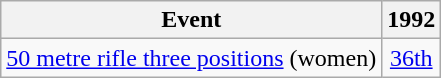<table class="wikitable" style="text-align: center">
<tr>
<th>Event</th>
<th>1992</th>
</tr>
<tr>
<td align=left><a href='#'>50 metre rifle three positions</a> (women)</td>
<td><a href='#'>36th</a></td>
</tr>
</table>
